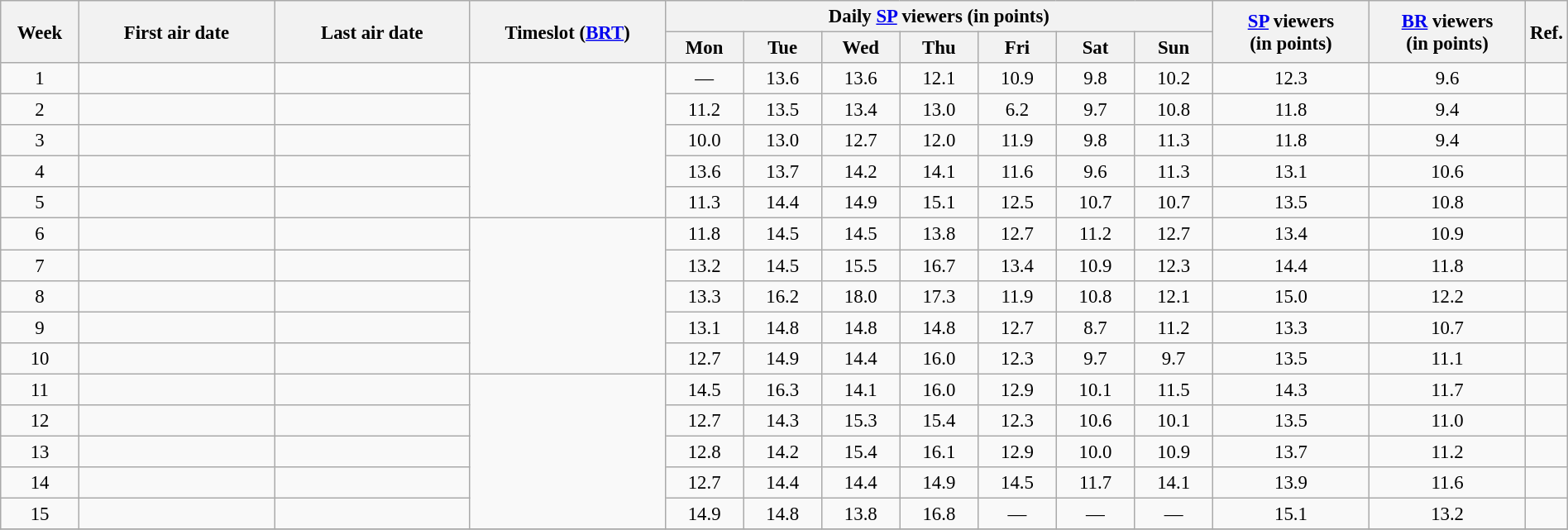<table class="wikitable sortable" style="text-align:center; font-size:95%; width: 100%">
<tr>
<th rowspan=2 width="05.0%">Week</th>
<th rowspan=2 width="12.5%">First air date</th>
<th rowspan=2 width="12.5%">Last air date</th>
<th rowspan=2 width="12.5%">Timeslot (<a href='#'>BRT</a>)</th>
<th colspan=7 width="35.0%">Daily <a href='#'>SP</a> viewers (in points)</th>
<th rowspan=2 width="10.0%"><a href='#'>SP</a> viewers<br>(in points)</th>
<th rowspan=2 width="10.0%"><a href='#'>BR</a> viewers<br>(in points)</th>
<th rowspan=2 width="05.0%">Ref.</th>
</tr>
<tr>
<th width="05%">Mon</th>
<th width="05%">Tue</th>
<th width="05%">Wed</th>
<th width="05%">Thu</th>
<th width="05%">Fri</th>
<th width="05%">Sat</th>
<th width="05%">Sun</th>
</tr>
<tr>
<td>1</td>
<td></td>
<td></td>
<td rowspan=5></td>
<td>—</td>
<td>13.6</td>
<td>13.6</td>
<td>12.1</td>
<td>10.9</td>
<td>9.8</td>
<td>10.2</td>
<td>12.3</td>
<td>9.6</td>
<td></td>
</tr>
<tr>
<td>2</td>
<td></td>
<td></td>
<td>11.2</td>
<td>13.5</td>
<td>13.4</td>
<td>13.0</td>
<td>6.2</td>
<td>9.7</td>
<td>10.8</td>
<td>11.8</td>
<td>9.4</td>
<td></td>
</tr>
<tr>
<td>3</td>
<td></td>
<td></td>
<td>10.0</td>
<td>13.0</td>
<td>12.7</td>
<td>12.0</td>
<td>11.9</td>
<td>9.8</td>
<td>11.3</td>
<td>11.8</td>
<td>9.4</td>
<td></td>
</tr>
<tr>
<td>4</td>
<td></td>
<td></td>
<td>13.6</td>
<td>13.7</td>
<td>14.2</td>
<td>14.1</td>
<td>11.6</td>
<td>9.6</td>
<td>11.3</td>
<td>13.1</td>
<td>10.6</td>
<td></td>
</tr>
<tr>
<td>5</td>
<td></td>
<td></td>
<td>11.3</td>
<td>14.4</td>
<td>14.9</td>
<td>15.1</td>
<td>12.5</td>
<td>10.7</td>
<td>10.7</td>
<td>13.5</td>
<td>10.8</td>
<td></td>
</tr>
<tr>
<td>6</td>
<td></td>
<td></td>
<td rowspan=5></td>
<td>11.8</td>
<td>14.5</td>
<td>14.5</td>
<td>13.8</td>
<td>12.7</td>
<td>11.2</td>
<td>12.7</td>
<td>13.4</td>
<td>10.9</td>
<td></td>
</tr>
<tr>
<td>7</td>
<td></td>
<td></td>
<td>13.2</td>
<td>14.5</td>
<td>15.5</td>
<td>16.7</td>
<td>13.4</td>
<td>10.9</td>
<td>12.3</td>
<td>14.4</td>
<td>11.8</td>
<td></td>
</tr>
<tr>
<td>8</td>
<td></td>
<td></td>
<td>13.3</td>
<td>16.2</td>
<td>18.0</td>
<td>17.3</td>
<td>11.9</td>
<td>10.8</td>
<td>12.1</td>
<td>15.0</td>
<td>12.2</td>
<td></td>
</tr>
<tr>
<td>9</td>
<td></td>
<td></td>
<td>13.1</td>
<td>14.8</td>
<td>14.8</td>
<td>14.8</td>
<td>12.7</td>
<td>8.7</td>
<td>11.2</td>
<td>13.3</td>
<td>10.7</td>
<td></td>
</tr>
<tr>
<td>10</td>
<td></td>
<td></td>
<td>12.7</td>
<td>14.9</td>
<td>14.4</td>
<td>16.0</td>
<td>12.3</td>
<td>9.7</td>
<td>9.7</td>
<td>13.5</td>
<td>11.1</td>
<td></td>
</tr>
<tr>
<td>11</td>
<td></td>
<td></td>
<td rowspan=5></td>
<td>14.5</td>
<td>16.3</td>
<td>14.1</td>
<td>16.0</td>
<td>12.9</td>
<td>10.1</td>
<td>11.5</td>
<td>14.3</td>
<td>11.7</td>
<td></td>
</tr>
<tr>
<td>12</td>
<td></td>
<td></td>
<td>12.7</td>
<td>14.3</td>
<td>15.3</td>
<td>15.4</td>
<td>12.3</td>
<td>10.6</td>
<td>10.1</td>
<td>13.5</td>
<td>11.0</td>
<td></td>
</tr>
<tr>
<td>13</td>
<td></td>
<td></td>
<td>12.8</td>
<td>14.2</td>
<td>15.4</td>
<td>16.1</td>
<td>12.9</td>
<td>10.0</td>
<td>10.9</td>
<td>13.7</td>
<td>11.2</td>
<td></td>
</tr>
<tr>
<td>14</td>
<td></td>
<td></td>
<td>12.7</td>
<td>14.4</td>
<td>14.4</td>
<td>14.9</td>
<td>14.5</td>
<td>11.7</td>
<td>14.1</td>
<td>13.9</td>
<td>11.6</td>
<td></td>
</tr>
<tr>
<td>15</td>
<td></td>
<td></td>
<td>14.9</td>
<td>14.8</td>
<td>13.8</td>
<td>16.8</td>
<td>—</td>
<td>—</td>
<td>—</td>
<td>15.1</td>
<td>13.2</td>
<td></td>
</tr>
<tr>
</tr>
</table>
